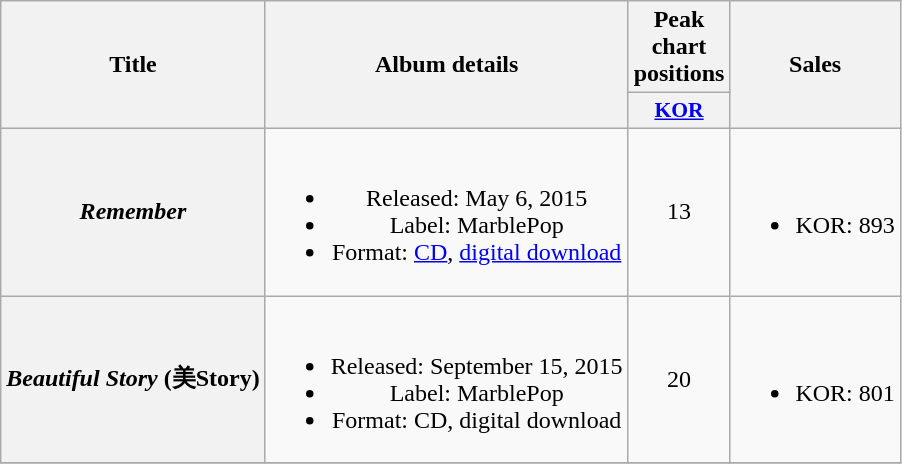<table class="wikitable plainrowheaders" style="text-align:center;">
<tr>
<th scope="col" rowspan="2">Title</th>
<th scope="col" rowspan="2">Album details</th>
<th scope="col">Peak chart positions</th>
<th scope="col" rowspan="2">Sales</th>
</tr>
<tr>
<th scope="col" style="width:2.5em;font-size:90%;"><a href='#'>KOR</a><br></th>
</tr>
<tr>
<th scope="row"><em>Remember</em></th>
<td><br><ul><li>Released: May 6, 2015</li><li>Label: MarblePop</li><li>Format: <a href='#'>CD</a>, <a href='#'>digital download</a></li></ul></td>
<td>13</td>
<td><br><ul><li>KOR: 893</li></ul></td>
</tr>
<tr>
<th scope="row"><em>Beautiful Story</em> (美Story)</th>
<td><br><ul><li>Released: September 15, 2015</li><li>Label: MarblePop</li><li>Format: CD, digital download</li></ul></td>
<td>20</td>
<td><br><ul><li>KOR: 801</li></ul></td>
</tr>
<tr>
</tr>
</table>
